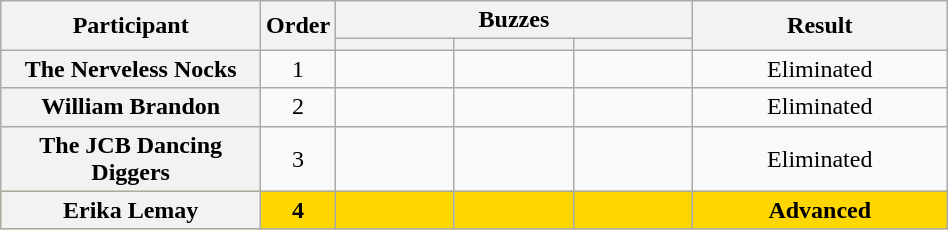<table class="wikitable plainrowheaders sortable" style="text-align:center" width="50%;">
<tr>
<th scope="col" rowspan=2 class="unsortable" style="width:15em;">Participant</th>
<th scope="col" rowspan=2 style="width:1em;">Order</th>
<th scope="col" colspan=3 class="unsortable" style="width:24em;">Buzzes</th>
<th scope="col" rowspan=2 style="width:15em;">Result</th>
</tr>
<tr>
<th scope="col" class="unsortable" style="width:5em;"></th>
<th scope="col" class="unsortable" style="width:5em;"></th>
<th scope="col" class="unsortable" style="width:5em;"></th>
</tr>
<tr>
<th>The Nerveless Nocks</th>
<td>1</td>
<td></td>
<td></td>
<td></td>
<td>Eliminated</td>
</tr>
<tr>
<th>William Brandon</th>
<td>2</td>
<td></td>
<td></td>
<td></td>
<td>Eliminated</td>
</tr>
<tr>
<th>The JCB Dancing Diggers</th>
<td>3</td>
<td></td>
<td></td>
<td></td>
<td>Eliminated</td>
</tr>
<tr style="background:gold">
<th>Erika Lemay</th>
<td><strong>4</strong></td>
<td></td>
<td></td>
<td></td>
<td><strong>Advanced</strong></td>
</tr>
</table>
